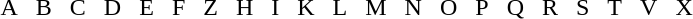<table cellpadding = '5'>
<tr>
<td></td>
<td></td>
<td></td>
<td></td>
<td></td>
<td></td>
<td></td>
<td></td>
<td></td>
<td></td>
<td></td>
<td></td>
<td></td>
<td></td>
<td></td>
<td></td>
<td></td>
<td></td>
<td></td>
<td></td>
<td></td>
</tr>
<tr>
<td>A</td>
<td>B</td>
<td>C</td>
<td>D</td>
<td>E</td>
<td>F</td>
<td>Z</td>
<td>H</td>
<td>I</td>
<td>K</td>
<td>L</td>
<td>M</td>
<td>N</td>
<td>O</td>
<td>P</td>
<td>Q</td>
<td>R</td>
<td>S</td>
<td>T</td>
<td>V</td>
<td>X</td>
</tr>
</table>
